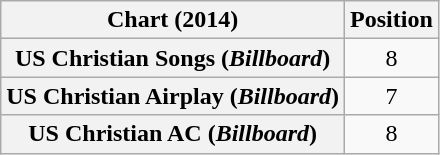<table class="wikitable sortable plainrowheaders" style="text-align:center;">
<tr>
<th>Chart (2014)</th>
<th>Position</th>
</tr>
<tr>
<th scope="row">US Christian Songs (<em>Billboard</em>)</th>
<td>8</td>
</tr>
<tr>
<th scope="row">US Christian Airplay (<em>Billboard</em>)</th>
<td>7</td>
</tr>
<tr>
<th scope="row">US Christian AC (<em>Billboard</em>)</th>
<td>8</td>
</tr>
</table>
